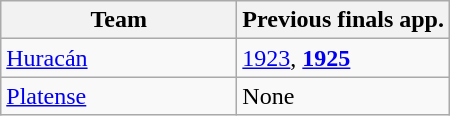<table class="wikitable">
<tr>
<th width=150px>Team</th>
<th width=>Previous finals app.</th>
</tr>
<tr>
<td><a href='#'>Huracán</a></td>
<td><a href='#'>1923</a>, <strong><a href='#'>1925</a></strong>  </td>
</tr>
<tr>
<td><a href='#'>Platense</a></td>
<td>None</td>
</tr>
</table>
